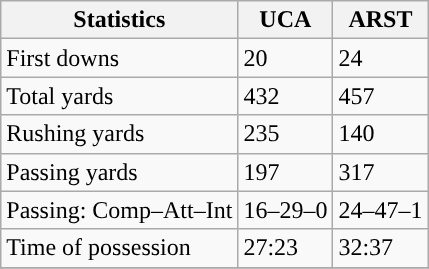<table class="wikitable" style="float: left;">
<tr>
<th>Statistics</th>
<th>UCA</th>
<th>ARST</th>
</tr>
<tr>
<td>First downs</td>
<td>20</td>
<td>24</td>
</tr>
<tr>
<td>Total yards</td>
<td>432</td>
<td>457</td>
</tr>
<tr>
<td>Rushing yards</td>
<td>235</td>
<td>140</td>
</tr>
<tr>
<td>Passing yards</td>
<td>197</td>
<td>317</td>
</tr>
<tr>
<td>Passing: Comp–Att–Int</td>
<td>16–29–0</td>
<td>24–47–1</td>
</tr>
<tr>
<td>Time of possession</td>
<td>27:23</td>
<td>32:37</td>
</tr>
<tr>
</tr>
</table>
